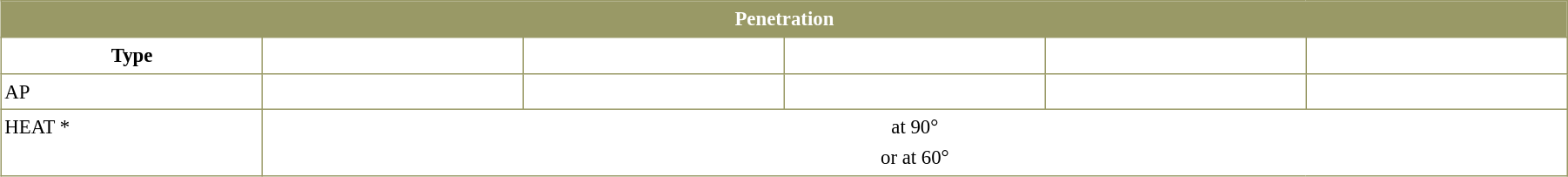<table style="margin:0 0 .5em 1em; width:95%; background:#fff; border-collapse:collapse; border:1px solid #996; line-height:1.5; font-size:95%" cellspacing="0" cellpadding="2" border="0">
<tr style="vertical-align:top; text-align:center; border:1px solid #996; background-color:#996; color:#fff">
<td colspan="6"><strong>Penetration</strong></td>
</tr>
<tr style="vertical-align:top; text-align:center; border:1px solid #996;">
<td style="border:1px solid #996" width="10%"><strong>Type</strong></td>
<td style="border:1px solid #996" width="10%"><strong></strong></td>
<td style="border:1px solid #996" width="10%"><strong></strong></td>
<td style="border:1px solid #996" width="10%"><strong></strong></td>
<td style="border:1px solid #996" width="10%"><strong></strong></td>
<td style="border:1px solid #996" width="10%"><strong></strong></td>
</tr>
<tr style="vertical-align:top; text-align:center;">
<td style="border:1px solid #996; text-align:left">AP</td>
<td style="border:1px solid #996"></td>
<td style="border:1px solid #996"></td>
<td style="border:1px solid #996"></td>
<td style="border:1px solid #996"></td>
<td style="border:1px solid #996"></td>
</tr>
<tr style="vertical-align:top; text-align:center;">
<td style="border:1px solid #996; text-align:left">HEAT *</td>
<td colspan=5> at 90°<br>or  at 60°</td>
</tr>
</table>
